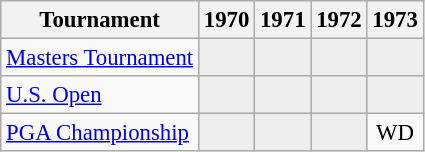<table class="wikitable" style="font-size:95%;text-align:center;">
<tr>
<th>Tournament</th>
<th>1970</th>
<th>1971</th>
<th>1972</th>
<th>1973</th>
</tr>
<tr>
<td align=left><a href='#'>Masters Tournament</a></td>
<td style="background:#eeeeee;"></td>
<td style="background:#eeeeee;"></td>
<td style="background:#eeeeee;"></td>
<td style="background:#eeeeee;"></td>
</tr>
<tr>
<td align=left><a href='#'>U.S. Open</a></td>
<td style="background:#eeeeee;"></td>
<td style="background:#eeeeee;"></td>
<td style="background:#eeeeee;"></td>
<td style="background:#eeeeee;"></td>
</tr>
<tr>
<td align=left><a href='#'>PGA Championship</a></td>
<td style="background:#eeeeee;"></td>
<td style="background:#eeeeee;"></td>
<td style="background:#eeeeee;"></td>
<td>WD</td>
</tr>
</table>
